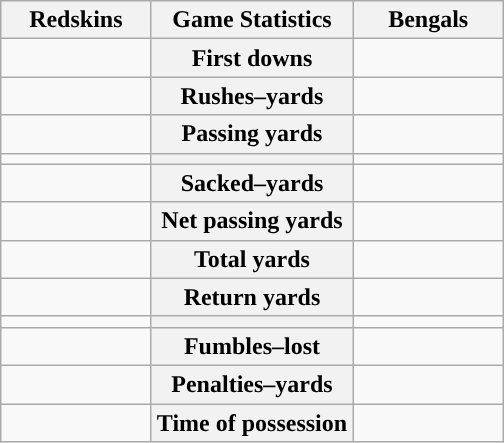<table class="wikitable" style="margin: 1em auto 1em auto">
<tr>
<th style="width:30%;">Redskins</th>
<th style="width:40%;">Game Statistics</th>
<th style="width:30%;">Bengals</th>
</tr>
<tr>
<td style="text-align:right;"></td>
<th>First downs</th>
<td></td>
</tr>
<tr>
<td style="text-align:right;"></td>
<th>Rushes–yards</th>
<td></td>
</tr>
<tr>
<td style="text-align:right;"></td>
<th>Passing yards</th>
<td></td>
</tr>
<tr>
<td style="text-align:right;"></td>
<th></th>
<td></td>
</tr>
<tr>
<td style="text-align:right;"></td>
<th>Sacked–yards</th>
<td></td>
</tr>
<tr>
<td style="text-align:right;"></td>
<th>Net passing yards</th>
<td></td>
</tr>
<tr>
<td style="text-align:right;"></td>
<th>Total yards</th>
<td></td>
</tr>
<tr>
<td style="text-align:right;"></td>
<th>Return yards</th>
<td></td>
</tr>
<tr>
<td style="text-align:right;"></td>
<th></th>
<td></td>
</tr>
<tr>
<td style="text-align:right;"></td>
<th>Fumbles–lost</th>
<td></td>
</tr>
<tr>
<td style="text-align:right;"></td>
<th>Penalties–yards</th>
<td></td>
</tr>
<tr>
<td style="text-align:right;"></td>
<th>Time of possession</th>
<td></td>
</tr>
</table>
